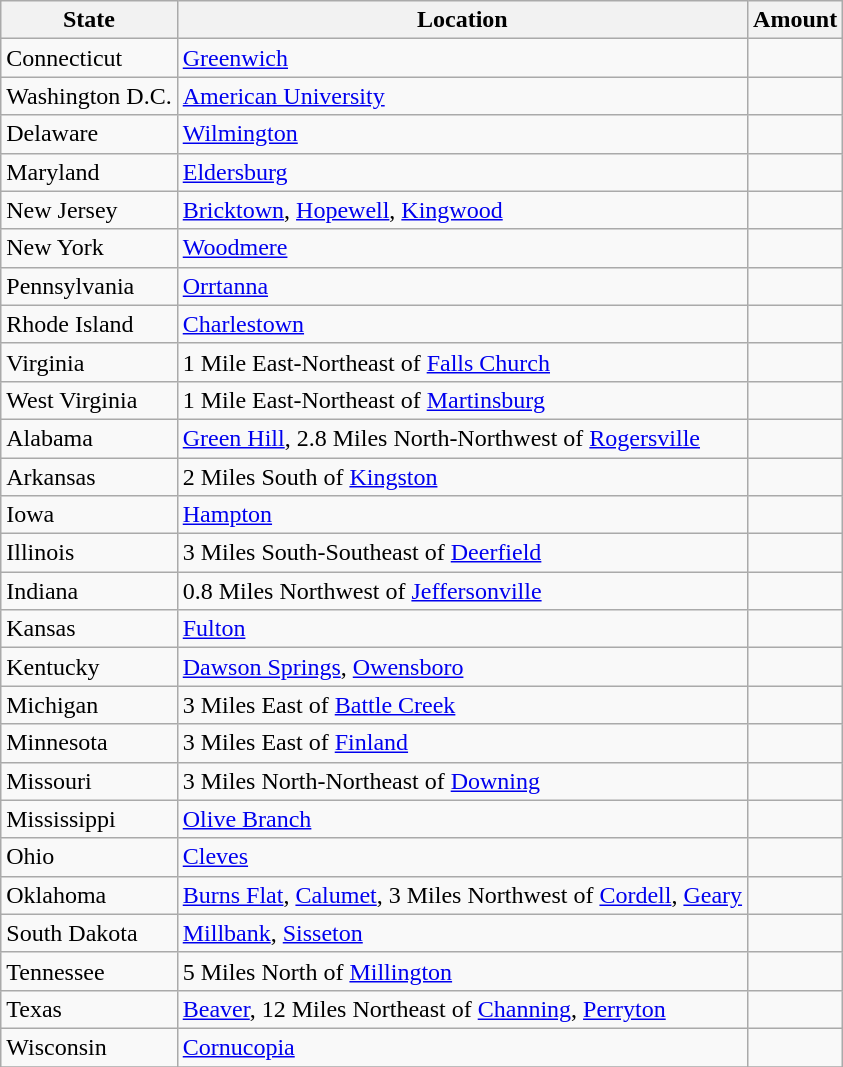<table class="wikitable sortable" style="margin: lem auto lem auto;">
<tr>
<th scope="col">State</th>
<th scope="col">Location</th>
<th scope="col">Amount</th>
</tr>
<tr>
<td>Connecticut</td>
<td><a href='#'>Greenwich</a></td>
<td></td>
</tr>
<tr>
<td>Washington D.C.</td>
<td><a href='#'>American University</a></td>
<td></td>
</tr>
<tr>
<td>Delaware</td>
<td><a href='#'>Wilmington</a></td>
<td></td>
</tr>
<tr>
<td>Maryland</td>
<td><a href='#'>Eldersburg</a></td>
<td></td>
</tr>
<tr>
<td>New Jersey</td>
<td><a href='#'>Bricktown</a>, <a href='#'>Hopewell</a>, <a href='#'>Kingwood</a></td>
<td></td>
</tr>
<tr>
<td>New York</td>
<td><a href='#'>Woodmere</a></td>
<td></td>
</tr>
<tr>
<td>Pennsylvania</td>
<td><a href='#'>Orrtanna</a></td>
<td></td>
</tr>
<tr>
<td>Rhode Island</td>
<td><a href='#'>Charlestown</a></td>
<td></td>
</tr>
<tr>
<td>Virginia</td>
<td>1 Mile East-Northeast of <a href='#'>Falls Church</a></td>
<td></td>
</tr>
<tr>
<td>West Virginia</td>
<td>1 Mile East-Northeast of <a href='#'>Martinsburg</a></td>
<td></td>
</tr>
<tr>
<td>Alabama</td>
<td><a href='#'>Green Hill</a>, 2.8 Miles North-Northwest of <a href='#'>Rogersville</a></td>
<td></td>
</tr>
<tr>
<td>Arkansas</td>
<td>2 Miles South of <a href='#'>Kingston</a></td>
<td></td>
</tr>
<tr>
<td>Iowa</td>
<td><a href='#'>Hampton</a></td>
<td></td>
</tr>
<tr>
<td>Illinois</td>
<td>3 Miles South-Southeast of <a href='#'>Deerfield</a></td>
<td></td>
</tr>
<tr>
<td>Indiana</td>
<td>0.8 Miles Northwest of <a href='#'>Jeffersonville</a></td>
<td></td>
</tr>
<tr>
<td>Kansas</td>
<td><a href='#'>Fulton</a></td>
<td></td>
</tr>
<tr>
<td>Kentucky</td>
<td><a href='#'>Dawson Springs</a>, <a href='#'>Owensboro</a></td>
<td></td>
</tr>
<tr>
<td>Michigan</td>
<td>3 Miles East of <a href='#'>Battle Creek</a></td>
<td></td>
</tr>
<tr>
<td>Minnesota</td>
<td>3 Miles East of <a href='#'>Finland</a></td>
<td></td>
</tr>
<tr>
<td>Missouri</td>
<td>3 Miles North-Northeast of <a href='#'>Downing</a></td>
<td></td>
</tr>
<tr>
<td>Mississippi</td>
<td><a href='#'>Olive Branch</a></td>
<td></td>
</tr>
<tr>
<td>Ohio</td>
<td><a href='#'>Cleves</a></td>
<td></td>
</tr>
<tr>
<td>Oklahoma</td>
<td><a href='#'>Burns Flat</a>, <a href='#'>Calumet</a>, 3 Miles Northwest of <a href='#'>Cordell</a>, <a href='#'>Geary</a></td>
<td></td>
</tr>
<tr>
<td>South Dakota</td>
<td><a href='#'>Millbank</a>, <a href='#'>Sisseton</a></td>
<td></td>
</tr>
<tr>
<td>Tennessee</td>
<td>5 Miles North of <a href='#'>Millington</a></td>
<td></td>
</tr>
<tr>
<td>Texas</td>
<td><a href='#'>Beaver</a>, 12 Miles Northeast of <a href='#'>Channing</a>, <a href='#'>Perryton</a></td>
<td></td>
</tr>
<tr>
<td>Wisconsin</td>
<td><a href='#'>Cornucopia</a></td>
<td></td>
</tr>
<tr>
</tr>
</table>
